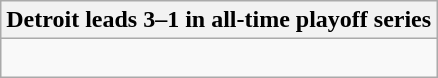<table class="wikitable collapsible collapsed">
<tr>
<th>Detroit leads 3–1 in all-time playoff series</th>
</tr>
<tr>
<td><br>


</td>
</tr>
</table>
